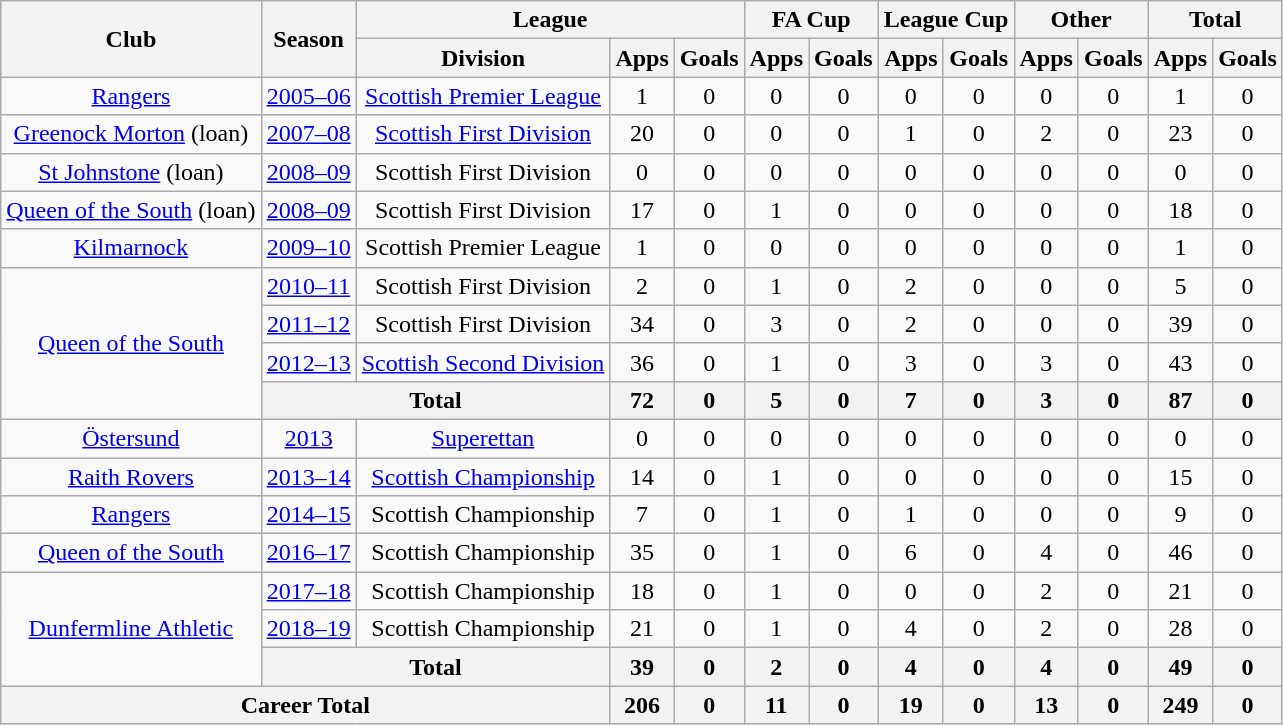<table class="wikitable" style="text-align: center">
<tr>
<th rowspan="2">Club</th>
<th rowspan="2">Season</th>
<th colspan="3">League</th>
<th colspan="2">FA Cup</th>
<th colspan="2">League Cup</th>
<th colspan="2">Other</th>
<th colspan="2">Total</th>
</tr>
<tr>
<th>Division</th>
<th>Apps</th>
<th>Goals</th>
<th>Apps</th>
<th>Goals</th>
<th>Apps</th>
<th>Goals</th>
<th>Apps</th>
<th>Goals</th>
<th>Apps</th>
<th>Goals</th>
</tr>
<tr>
<td><a href='#'>Rangers</a></td>
<td><a href='#'>2005–06</a></td>
<td><a href='#'>Scottish Premier League</a></td>
<td>1</td>
<td>0</td>
<td>0</td>
<td>0</td>
<td>0</td>
<td>0</td>
<td>0</td>
<td>0</td>
<td>1</td>
<td>0</td>
</tr>
<tr>
<td><a href='#'>Greenock Morton</a> (loan)</td>
<td><a href='#'>2007–08</a></td>
<td><a href='#'>Scottish First Division</a></td>
<td>20</td>
<td>0</td>
<td>0</td>
<td>0</td>
<td>1</td>
<td>0</td>
<td>2</td>
<td>0</td>
<td>23</td>
<td>0</td>
</tr>
<tr>
<td><a href='#'>St Johnstone</a> (loan)</td>
<td><a href='#'>2008–09</a></td>
<td>Scottish First Division</td>
<td>0</td>
<td>0</td>
<td>0</td>
<td>0</td>
<td>0</td>
<td>0</td>
<td>0</td>
<td>0</td>
<td>0</td>
<td>0</td>
</tr>
<tr>
<td><a href='#'>Queen of the South</a> (loan)</td>
<td><a href='#'>2008–09</a></td>
<td>Scottish First Division</td>
<td>17</td>
<td>0</td>
<td>1</td>
<td>0</td>
<td>0</td>
<td>0</td>
<td>0</td>
<td>0</td>
<td>18</td>
<td>0</td>
</tr>
<tr>
<td><a href='#'>Kilmarnock</a></td>
<td><a href='#'>2009–10</a></td>
<td>Scottish Premier League</td>
<td>1</td>
<td>0</td>
<td>0</td>
<td>0</td>
<td>0</td>
<td>0</td>
<td>0</td>
<td>0</td>
<td>1</td>
<td>0</td>
</tr>
<tr>
<td rowspan="4"><a href='#'>Queen of the South</a></td>
<td><a href='#'>2010–11</a></td>
<td>Scottish First Division</td>
<td>2</td>
<td>0</td>
<td>1</td>
<td>0</td>
<td>2</td>
<td>0</td>
<td>0</td>
<td>0</td>
<td>5</td>
<td>0</td>
</tr>
<tr>
<td><a href='#'>2011–12</a></td>
<td>Scottish First Division</td>
<td>34</td>
<td>0</td>
<td>3</td>
<td>0</td>
<td>2</td>
<td>0</td>
<td>0</td>
<td>0</td>
<td>39</td>
<td>0</td>
</tr>
<tr>
<td><a href='#'>2012–13</a></td>
<td><a href='#'>Scottish Second Division</a></td>
<td>36</td>
<td>0</td>
<td>1</td>
<td>0</td>
<td>3</td>
<td>0</td>
<td>3</td>
<td>0</td>
<td>43</td>
<td>0</td>
</tr>
<tr>
<th colspan="2">Total</th>
<th>72</th>
<th>0</th>
<th>5</th>
<th>0</th>
<th>7</th>
<th>0</th>
<th>3</th>
<th>0</th>
<th>87</th>
<th>0</th>
</tr>
<tr>
<td><a href='#'>Östersund</a></td>
<td><a href='#'>2013</a></td>
<td><a href='#'>Superettan</a></td>
<td>0</td>
<td>0</td>
<td>0</td>
<td>0</td>
<td>0</td>
<td>0</td>
<td>0</td>
<td>0</td>
<td>0</td>
<td>0</td>
</tr>
<tr>
<td><a href='#'>Raith Rovers</a></td>
<td><a href='#'>2013–14</a></td>
<td><a href='#'>Scottish Championship</a></td>
<td>14</td>
<td>0</td>
<td>1</td>
<td>0</td>
<td>0</td>
<td>0</td>
<td>0</td>
<td>0</td>
<td>15</td>
<td>0</td>
</tr>
<tr>
<td><a href='#'>Rangers</a></td>
<td><a href='#'>2014–15</a></td>
<td>Scottish Championship</td>
<td>7</td>
<td>0</td>
<td>1</td>
<td>0</td>
<td>1</td>
<td>0</td>
<td>0</td>
<td>0</td>
<td>9</td>
<td>0</td>
</tr>
<tr>
<td><a href='#'>Queen of the South</a></td>
<td><a href='#'>2016–17</a></td>
<td>Scottish Championship</td>
<td>35</td>
<td>0</td>
<td>1</td>
<td>0</td>
<td>6</td>
<td>0</td>
<td>4</td>
<td>0</td>
<td>46</td>
<td>0</td>
</tr>
<tr>
<td rowspan="3"><a href='#'>Dunfermline Athletic</a></td>
<td><a href='#'>2017–18</a></td>
<td>Scottish Championship</td>
<td>18</td>
<td>0</td>
<td>1</td>
<td>0</td>
<td>0</td>
<td>0</td>
<td>2</td>
<td>0</td>
<td>21</td>
<td>0</td>
</tr>
<tr>
<td><a href='#'>2018–19</a></td>
<td>Scottish Championship</td>
<td>21</td>
<td>0</td>
<td>1</td>
<td>0</td>
<td>4</td>
<td>0</td>
<td>2</td>
<td>0</td>
<td>28</td>
<td>0</td>
</tr>
<tr>
<th colspan="2">Total</th>
<th>39</th>
<th>0</th>
<th>2</th>
<th>0</th>
<th>4</th>
<th>0</th>
<th>4</th>
<th>0</th>
<th>49</th>
<th>0</th>
</tr>
<tr>
<th colspan="3">Career Total</th>
<th>206</th>
<th>0</th>
<th>11</th>
<th>0</th>
<th>19</th>
<th>0</th>
<th>13</th>
<th>0</th>
<th>249</th>
<th>0</th>
</tr>
</table>
